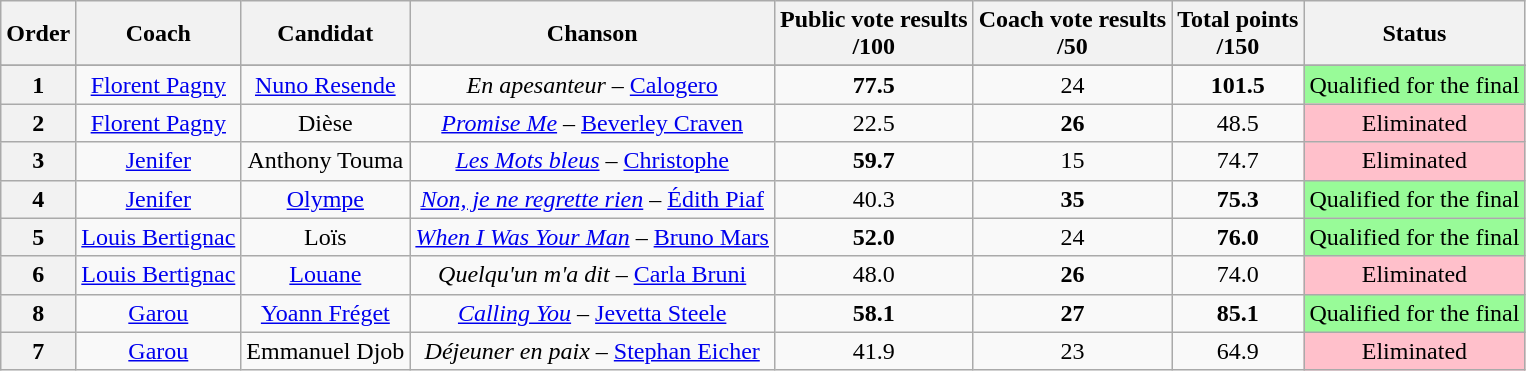<table class="wikitable sortable" style="text-align: center; width: auto;">
<tr>
<th>Order</th>
<th>Coach</th>
<th>Candidat</th>
<th>Chanson</th>
<th>Public vote results <br> /100</th>
<th>Coach vote results <br> /50</th>
<th>Total points <br> /150</th>
<th>Status</th>
</tr>
<tr>
</tr>
<tr>
<th>1</th>
<td><a href='#'>Florent Pagny</a></td>
<td><a href='#'>Nuno Resende</a></td>
<td><em>En apesanteur</em> – <a href='#'>Calogero</a></td>
<td><strong>77.5</strong></td>
<td>24</td>
<td><strong>101.5</strong></td>
<td style="background:palegreen">Qualified for the final</td>
</tr>
<tr>
<th>2</th>
<td><a href='#'>Florent Pagny</a></td>
<td>Dièse</td>
<td><em><a href='#'>Promise Me</a></em> – <a href='#'>Beverley Craven</a></td>
<td>22.5</td>
<td><strong>26</strong></td>
<td>48.5</td>
<td style="background:pink">Eliminated</td>
</tr>
<tr>
<th>3</th>
<td><a href='#'>Jenifer</a></td>
<td>Anthony Touma</td>
<td><em><a href='#'>Les Mots bleus</a></em> – <a href='#'>Christophe</a></td>
<td><strong>59.7</strong></td>
<td>15</td>
<td>74.7</td>
<td style="background:pink">Eliminated</td>
</tr>
<tr>
<th>4</th>
<td><a href='#'>Jenifer</a></td>
<td><a href='#'>Olympe</a></td>
<td><em><a href='#'>Non, je ne regrette rien</a></em> – <a href='#'>Édith Piaf</a></td>
<td>40.3</td>
<td><strong>35</strong></td>
<td><strong>75.3</strong></td>
<td style="background:palegreen">Qualified for the final</td>
</tr>
<tr>
<th>5</th>
<td><a href='#'>Louis Bertignac</a></td>
<td>Loïs</td>
<td><em><a href='#'>When I Was Your Man</a></em> – <a href='#'>Bruno Mars</a></td>
<td><strong>52.0</strong></td>
<td>24</td>
<td><strong>76.0</strong></td>
<td style="background:palegreen">Qualified for the final</td>
</tr>
<tr>
<th>6</th>
<td><a href='#'>Louis Bertignac</a></td>
<td><a href='#'>Louane</a></td>
<td><em>Quelqu'un m'a dit</em> – <a href='#'>Carla Bruni</a></td>
<td>48.0</td>
<td><strong>26</strong></td>
<td>74.0</td>
<td style="background:pink">Eliminated</td>
</tr>
<tr>
<th>8</th>
<td><a href='#'>Garou</a></td>
<td><a href='#'>Yoann Fréget</a></td>
<td><em><a href='#'>Calling You</a></em> – <a href='#'>Jevetta Steele</a></td>
<td><strong>58.1</strong></td>
<td><strong>27</strong></td>
<td><strong> 85.1 </strong></td>
<td style="background:palegreen">Qualified for the final</td>
</tr>
<tr>
<th>7</th>
<td><a href='#'>Garou</a></td>
<td>Emmanuel Djob</td>
<td><em>Déjeuner en paix</em> – <a href='#'>Stephan Eicher</a></td>
<td>41.9</td>
<td>23</td>
<td>64.9</td>
<td style="background:pink">Eliminated</td>
</tr>
</table>
